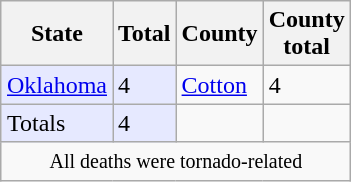<table class="wikitable" style="margin:0 0 0.5em 1em;float:right;">
<tr>
<th>State</th>
<th>Total</th>
<th>County</th>
<th>County<br>total</th>
</tr>
<tr>
<td rowspan=1 bgcolor="#e6e9ff"><a href='#'>Oklahoma</a></td>
<td rowspan=1 bgcolor="#e6e9ff">4</td>
<td><a href='#'>Cotton</a></td>
<td>4</td>
</tr>
<tr>
<td bgcolor="#e6e9ff">Totals</td>
<td bgcolor="#e6e9ff">4</td>
<td></td>
<td></td>
</tr>
<tr>
<td colspan=4 align=center><small>All deaths were tornado-related</small></td>
</tr>
</table>
